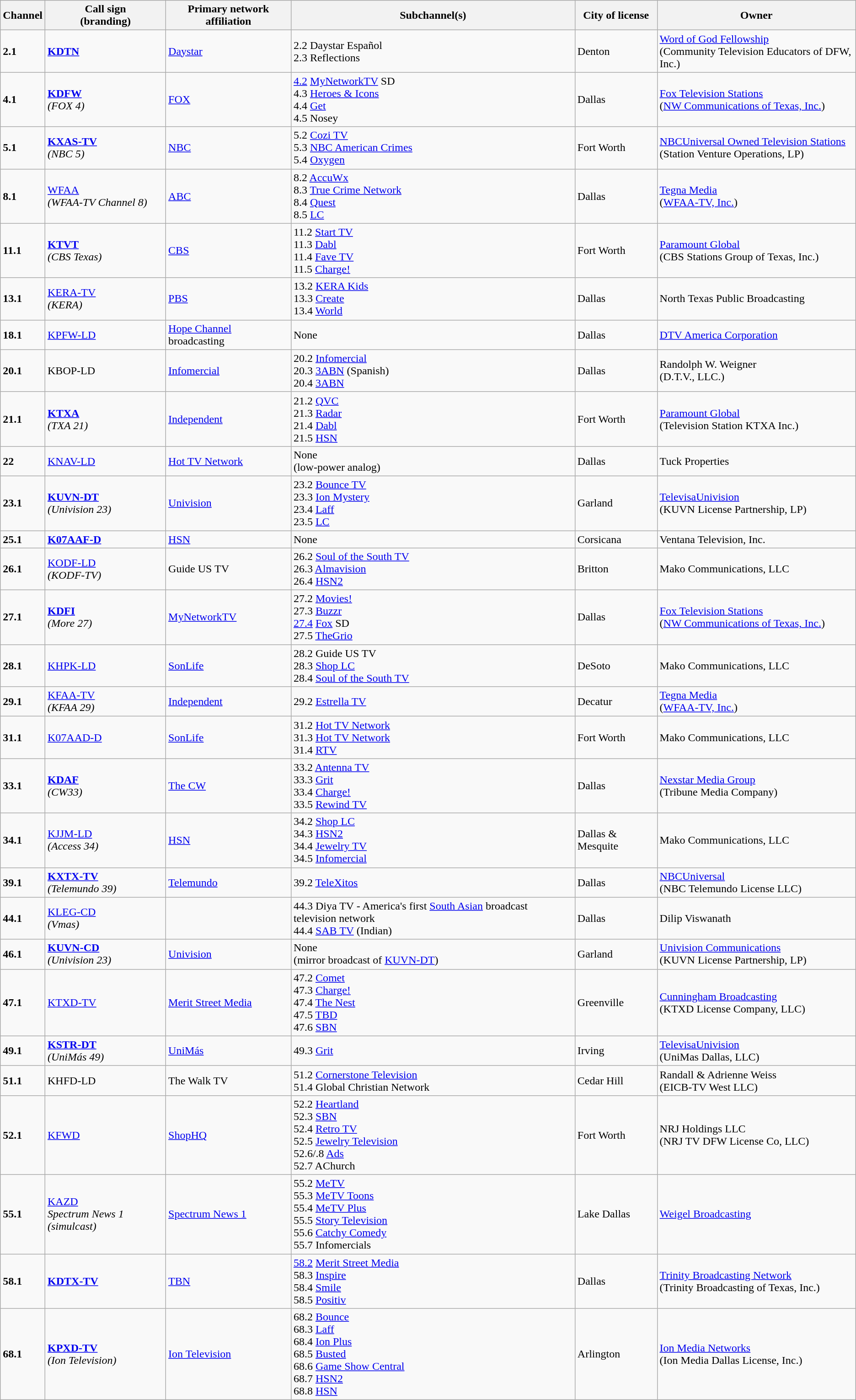<table class="wikitable">
<tr>
<th>Channel</th>
<th>Call sign<br>(branding)</th>
<th>Primary network affiliation</th>
<th>Subchannel(s)</th>
<th>City of license</th>
<th>Owner</th>
</tr>
<tr>
<td><strong>2.1</strong></td>
<td><strong><a href='#'>KDTN</a></strong></td>
<td><a href='#'>Daystar</a></td>
<td>2.2 Daystar Español<br>2.3 Reflections</td>
<td>Denton</td>
<td><a href='#'>Word of God Fellowship</a><br>(Community Television Educators of DFW, Inc.)</td>
</tr>
<tr>
<td><strong>4.1</strong></td>
<td><strong><a href='#'>KDFW</a></strong><br> <em>(FOX 4)</em></td>
<td><a href='#'>FOX</a></td>
<td><a href='#'>4.2</a> <a href='#'>MyNetworkTV</a> SD<br>4.3 <a href='#'>Heroes & Icons</a><br>4.4 <a href='#'>Get</a><br>4.5 Nosey</td>
<td>Dallas</td>
<td><a href='#'>Fox Television Stations</a><br>(<a href='#'>NW Communications of Texas, Inc.</a>)</td>
</tr>
<tr>
<td><strong>5.1</strong></td>
<td><strong><a href='#'>KXAS-TV</a></strong><br> <em>(NBC 5)</em></td>
<td><a href='#'>NBC</a></td>
<td>5.2 <a href='#'>Cozi TV</a><br>5.3 <a href='#'>NBC American Crimes</a><br>5.4 <a href='#'>Oxygen</a></td>
<td>Fort Worth</td>
<td><a href='#'>NBCUniversal Owned Television Stations</a><br>(Station Venture Operations, LP)</td>
</tr>
<tr>
<td><strong>8.1</strong></td>
<td><a href='#'>WFAA</a><br><em>(WFAA-TV Channel 8)</em></td>
<td><a href='#'>ABC</a></td>
<td>8.2 <a href='#'>AccuWx</a><br>8.3 <a href='#'>True Crime Network</a><br>8.4 <a href='#'>Quest</a><br>8.5 <a href='#'>LC</a></td>
<td>Dallas</td>
<td><a href='#'>Tegna Media</a><br>(<a href='#'>WFAA-TV, Inc.</a>)</td>
</tr>
<tr>
<td><strong>11.1</strong></td>
<td><strong><a href='#'>KTVT</a></strong><br> <em>(CBS Texas)</em></td>
<td><a href='#'>CBS</a></td>
<td>11.2 <a href='#'>Start TV</a><br>11.3 <a href='#'>Dabl</a><br>11.4 <a href='#'>Fave TV</a><br>11.5 <a href='#'>Charge!</a></td>
<td>Fort Worth</td>
<td><a href='#'>Paramount Global</a><br>(CBS Stations Group of Texas, Inc.)</td>
</tr>
<tr>
<td><strong>13.1</strong></td>
<td><a href='#'>KERA-TV</a><br><em>(KERA)</em></td>
<td><a href='#'>PBS</a></td>
<td>13.2 <a href='#'>KERA Kids</a><br>13.3 <a href='#'>Create</a><br>13.4 <a href='#'>World</a></td>
<td>Dallas</td>
<td>North Texas Public Broadcasting</td>
</tr>
<tr>
<td><strong>18.1</strong></td>
<td><a href='#'>KPFW-LD</a></td>
<td><a href='#'>Hope Channel</a> broadcasting</td>
<td>None</td>
<td>Dallas</td>
<td><a href='#'>DTV America Corporation</a></td>
</tr>
<tr>
<td><strong>20.1</strong></td>
<td>KBOP-LD</td>
<td><a href='#'>Infomercial</a></td>
<td>20.2 <a href='#'>Infomercial</a><br>20.3 <a href='#'>3ABN</a> (Spanish)<br>20.4 <a href='#'>3ABN</a></td>
<td>Dallas</td>
<td>Randolph W. Weigner<br>(D.T.V., LLC.)</td>
</tr>
<tr>
<td><strong>21.1</strong></td>
<td><strong> <a href='#'>KTXA</a> </strong><br> <em>(TXA 21)</em></td>
<td><a href='#'>Independent</a></td>
<td>21.2 <a href='#'>QVC</a><br>21.3 <a href='#'>Radar</a><br>21.4 <a href='#'>Dabl</a><br>21.5 <a href='#'>HSN</a></td>
<td>Fort Worth</td>
<td><a href='#'>Paramount Global</a><br>(Television Station KTXA Inc.)</td>
</tr>
<tr>
<td><strong>22</strong></td>
<td><a href='#'>KNAV-LD</a></td>
<td><a href='#'>Hot TV Network</a></td>
<td>None<br>(low-power analog)</td>
<td>Dallas</td>
<td>Tuck Properties</td>
</tr>
<tr>
<td><strong>23.1</strong></td>
<td><strong><a href='#'>KUVN-DT</a></strong><br> <em>(Univision 23)</em></td>
<td><a href='#'>Univision</a></td>
<td>23.2 <a href='#'>Bounce TV</a><br>23.3 <a href='#'>Ion Mystery</a><br>23.4 <a href='#'>Laff</a><br>23.5 <a href='#'>LC</a></td>
<td>Garland</td>
<td><a href='#'>TelevisaUnivision</a><br>(KUVN License Partnership, LP)</td>
</tr>
<tr>
<td><strong>25.1</strong></td>
<td><strong><a href='#'>K07AAF-D</a></strong></td>
<td><a href='#'>HSN</a></td>
<td>None</td>
<td>Corsicana</td>
<td>Ventana Television, Inc.</td>
</tr>
<tr>
<td><strong>26.1</strong></td>
<td><a href='#'>KODF-LD</a> <br> <em>(KODF-TV)</em></td>
<td>Guide US TV</td>
<td>26.2 <a href='#'>Soul of the South TV</a><br>26.3 <a href='#'>Almavision</a><br>26.4 <a href='#'>HSN2</a></td>
<td>Britton</td>
<td>Mako Communications, LLC</td>
</tr>
<tr>
<td><strong>27.1</strong></td>
<td><strong><a href='#'>KDFI</a></strong><br> <em>(More 27)</em></td>
<td><a href='#'>MyNetworkTV</a></td>
<td>27.2 <a href='#'>Movies!</a><br>27.3 <a href='#'>Buzzr</a><br><a href='#'>27.4</a> <a href='#'>Fox</a> SD<br> 27.5 <a href='#'>TheGrio</a></td>
<td>Dallas</td>
<td><a href='#'>Fox Television Stations</a><br>(<a href='#'>NW Communications of Texas, Inc.</a>)</td>
</tr>
<tr>
<td><strong>28.1</strong></td>
<td><a href='#'>KHPK-LD</a></td>
<td><a href='#'>SonLife</a></td>
<td>28.2 Guide US TV<br>28.3 <a href='#'>Shop LC</a><br>28.4 <a href='#'>Soul of the South TV</a></td>
<td>DeSoto</td>
<td>Mako Communications, LLC</td>
</tr>
<tr>
<td><strong>29.1</strong></td>
<td><a href='#'>KFAA-TV</a><br> <em>(KFAA 29)</em></td>
<td><a href='#'>Independent</a></td>
<td>29.2 <a href='#'>Estrella TV</a></td>
<td>Decatur</td>
<td><a href='#'>Tegna Media</a><br>(<a href='#'>WFAA-TV, Inc.</a>)</td>
</tr>
<tr>
<td><strong>31.1</strong></td>
<td><a href='#'>K07AAD-D</a></td>
<td><a href='#'>SonLife</a></td>
<td>31.2 <a href='#'>Hot TV Network</a><br>31.3 <a href='#'>Hot TV Network</a><br>31.4 <a href='#'>RTV</a></td>
<td>Fort Worth</td>
<td>Mako Communications, LLC</td>
</tr>
<tr>
<td><strong>33.1</strong></td>
<td><strong><a href='#'>KDAF</a></strong><br><em>(CW33)</em></td>
<td><a href='#'>The CW</a></td>
<td>33.2 <a href='#'>Antenna TV</a><br>33.3 <a href='#'>Grit</a><br>33.4 <a href='#'>Charge!</a><br>33.5 <a href='#'>Rewind TV</a></td>
<td>Dallas</td>
<td><a href='#'>Nexstar Media Group</a><br>(Tribune Media Company)</td>
</tr>
<tr>
<td><strong>34.1</strong></td>
<td><a href='#'>KJJM-LD</a><br><em>(Access 34)</em></td>
<td><a href='#'>HSN</a></td>
<td>34.2 <a href='#'>Shop LC</a><br>34.3 <a href='#'>HSN2</a><br>34.4 <a href='#'>Jewelry TV</a><br>34.5 <a href='#'>Infomercial</a></td>
<td>Dallas & Mesquite</td>
<td>Mako Communications, LLC</td>
</tr>
<tr>
<td><strong>39.1</strong></td>
<td><strong><a href='#'>KXTX-TV</a></strong><br> <em>(Telemundo 39)</em></td>
<td><a href='#'>Telemundo</a></td>
<td>39.2 <a href='#'>TeleXitos</a></td>
<td>Dallas</td>
<td><a href='#'>NBCUniversal</a><br>(NBC Telemundo License LLC)</td>
</tr>
<tr>
<td><strong>44.1</strong></td>
<td><a href='#'>KLEG-CD</a><br> <em>(Vmas)</em></td>
<td></td>
<td>44.3 Diya TV - America's first <a href='#'>South Asian</a> broadcast television network<br>44.4 <a href='#'>SAB TV</a> (Indian)</td>
<td>Dallas</td>
<td>Dilip Viswanath</td>
</tr>
<tr>
<td><strong>46.1</strong></td>
<td><strong><a href='#'>KUVN-CD</a></strong><br> <em>(Univision 23)</em></td>
<td><a href='#'>Univision</a></td>
<td>None<br>(mirror broadcast of <a href='#'>KUVN-DT</a>)</td>
<td>Garland</td>
<td><a href='#'>Univision Communications</a><br>(KUVN License Partnership, LP)</td>
</tr>
<tr>
<td><strong>47.1</strong></td>
<td><a href='#'>KTXD-TV</a></td>
<td><a href='#'>Merit Street Media</a></td>
<td>47.2 <a href='#'>Comet</a><br>47.3 <a href='#'>Charge!</a><br>47.4 <a href='#'>The Nest</a><br>47.5 <a href='#'>TBD</a><br>47.6 <a href='#'>SBN</a></td>
<td>Greenville</td>
<td><a href='#'>Cunningham Broadcasting</a><br>(KTXD License Company, LLC)</td>
</tr>
<tr>
<td><strong>49.1</strong></td>
<td><strong><a href='#'>KSTR-DT</a></strong><br> <em>(UniMás 49)</em></td>
<td><a href='#'>UniMás</a></td>
<td>49.3 <a href='#'>Grit</a></td>
<td>Irving</td>
<td><a href='#'>TelevisaUnivision</a><br>(UniMas Dallas, LLC)</td>
</tr>
<tr>
<td><strong>51.1</strong></td>
<td>KHFD-LD</td>
<td>The Walk TV</td>
<td>51.2 <a href='#'>Cornerstone Television</a><br>51.4 Global Christian Network</td>
<td>Cedar Hill</td>
<td>Randall & Adrienne Weiss<br>(EICB-TV West LLC)</td>
</tr>
<tr>
<td><strong>52.1</strong></td>
<td><a href='#'>KFWD</a></td>
<td><a href='#'>ShopHQ</a></td>
<td>52.2 <a href='#'>Heartland</a><br>52.3 <a href='#'>SBN</a><br>52.4 <a href='#'>Retro TV</a><br>52.5 <a href='#'>Jewelry Television</a><br>52.6/.8 <a href='#'>Ads</a><br>52.7 AChurch</td>
<td>Fort Worth</td>
<td>NRJ Holdings LLC<br>(NRJ TV DFW License Co, LLC)</td>
</tr>
<tr>
<td><strong>55.1</strong></td>
<td><a href='#'>KAZD</a><br> <em>Spectrum News 1 (simulcast)</em></td>
<td><a href='#'>Spectrum News 1</a></td>
<td>55.2 <a href='#'>MeTV</a><br>55.3 <a href='#'>MeTV Toons</a><br>55.4 <a href='#'>MeTV Plus</a><br>55.5 <a href='#'>Story Television</a><br> 55.6 <a href='#'>Catchy Comedy</a><br>55.7 Infomercials</td>
<td>Lake Dallas</td>
<td><a href='#'>Weigel Broadcasting</a></td>
</tr>
<tr>
<td><strong>58.1</strong></td>
<td><strong><a href='#'>KDTX-TV</a></strong></td>
<td><a href='#'>TBN</a></td>
<td><a href='#'>58.2</a> <a href='#'>Merit Street Media</a><br>58.3 <a href='#'>Inspire</a><br>58.4 <a href='#'>Smile</a><br>58.5 <a href='#'>Positiv</a></td>
<td>Dallas</td>
<td><a href='#'>Trinity Broadcasting Network</a><br>(Trinity Broadcasting of Texas, Inc.)</td>
</tr>
<tr>
<td><strong>68.1</strong></td>
<td><strong><a href='#'>KPXD-TV</a></strong><br> <em>(Ion Television)</em></td>
<td><a href='#'>Ion Television</a></td>
<td>68.2 <a href='#'>Bounce</a><br>68.3 <a href='#'>Laff</a><br>68.4 <a href='#'>Ion Plus</a><br>68.5 <a href='#'>Busted</a> <br>68.6 <a href='#'>Game Show Central</a> <br>68.7 <a href='#'>HSN2</a><br> 68.8 <a href='#'>HSN</a></td>
<td>Arlington</td>
<td><a href='#'>Ion Media Networks</a><br>(Ion Media Dallas License, Inc.)</td>
</tr>
</table>
